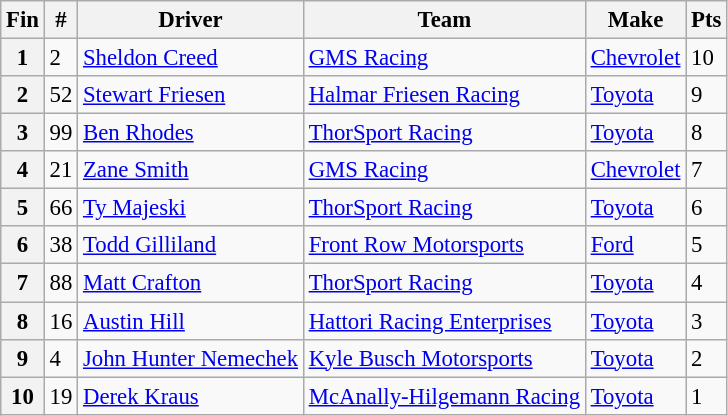<table class="wikitable" style="font-size:95%">
<tr>
<th>Fin</th>
<th>#</th>
<th>Driver</th>
<th>Team</th>
<th>Make</th>
<th>Pts</th>
</tr>
<tr>
<th>1</th>
<td>2</td>
<td><a href='#'>Sheldon Creed</a></td>
<td><a href='#'>GMS Racing</a></td>
<td><a href='#'>Chevrolet</a></td>
<td>10</td>
</tr>
<tr>
<th>2</th>
<td>52</td>
<td><a href='#'>Stewart Friesen</a></td>
<td><a href='#'>Halmar Friesen Racing</a></td>
<td><a href='#'>Toyota</a></td>
<td>9</td>
</tr>
<tr>
<th>3</th>
<td>99</td>
<td><a href='#'>Ben Rhodes</a></td>
<td><a href='#'>ThorSport Racing</a></td>
<td><a href='#'>Toyota</a></td>
<td>8</td>
</tr>
<tr>
<th>4</th>
<td>21</td>
<td><a href='#'>Zane Smith</a></td>
<td><a href='#'>GMS Racing</a></td>
<td><a href='#'>Chevrolet</a></td>
<td>7</td>
</tr>
<tr>
<th>5</th>
<td>66</td>
<td><a href='#'>Ty Majeski</a></td>
<td><a href='#'>ThorSport Racing</a></td>
<td><a href='#'>Toyota</a></td>
<td>6</td>
</tr>
<tr>
<th>6</th>
<td>38</td>
<td><a href='#'>Todd Gilliland</a></td>
<td><a href='#'>Front Row Motorsports</a></td>
<td><a href='#'>Ford</a></td>
<td>5</td>
</tr>
<tr>
<th>7</th>
<td>88</td>
<td><a href='#'>Matt Crafton</a></td>
<td><a href='#'>ThorSport Racing</a></td>
<td><a href='#'>Toyota</a></td>
<td>4</td>
</tr>
<tr>
<th>8</th>
<td>16</td>
<td><a href='#'>Austin Hill</a></td>
<td><a href='#'>Hattori Racing Enterprises</a></td>
<td><a href='#'>Toyota</a></td>
<td>3</td>
</tr>
<tr>
<th>9</th>
<td>4</td>
<td><a href='#'>John Hunter Nemechek</a></td>
<td><a href='#'>Kyle Busch Motorsports</a></td>
<td><a href='#'>Toyota</a></td>
<td>2</td>
</tr>
<tr>
<th>10</th>
<td>19</td>
<td><a href='#'>Derek Kraus</a></td>
<td><a href='#'>McAnally-Hilgemann Racing</a></td>
<td><a href='#'>Toyota</a></td>
<td>1</td>
</tr>
</table>
